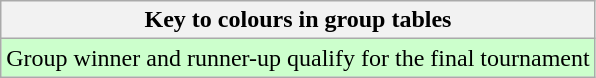<table class="wikitable">
<tr>
<th>Key to colours in group tables</th>
</tr>
<tr bgcolor=ccffcc>
<td>Group winner and runner-up qualify for the final tournament</td>
</tr>
</table>
